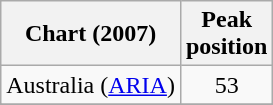<table class="wikitable sortable">
<tr>
<th>Chart (2007)</th>
<th>Peak<br>position</th>
</tr>
<tr>
<td>Australia (<a href='#'>ARIA</a>)</td>
<td align="center">53</td>
</tr>
<tr>
</tr>
<tr>
</tr>
<tr>
</tr>
<tr>
</tr>
<tr>
</tr>
<tr>
</tr>
<tr>
</tr>
<tr>
</tr>
<tr>
</tr>
<tr>
</tr>
<tr>
</tr>
<tr>
</tr>
<tr>
</tr>
<tr>
</tr>
<tr>
</tr>
<tr>
</tr>
<tr>
</tr>
<tr>
</tr>
<tr>
</tr>
<tr>
</tr>
<tr>
</tr>
<tr>
</tr>
<tr>
</tr>
<tr>
</tr>
</table>
